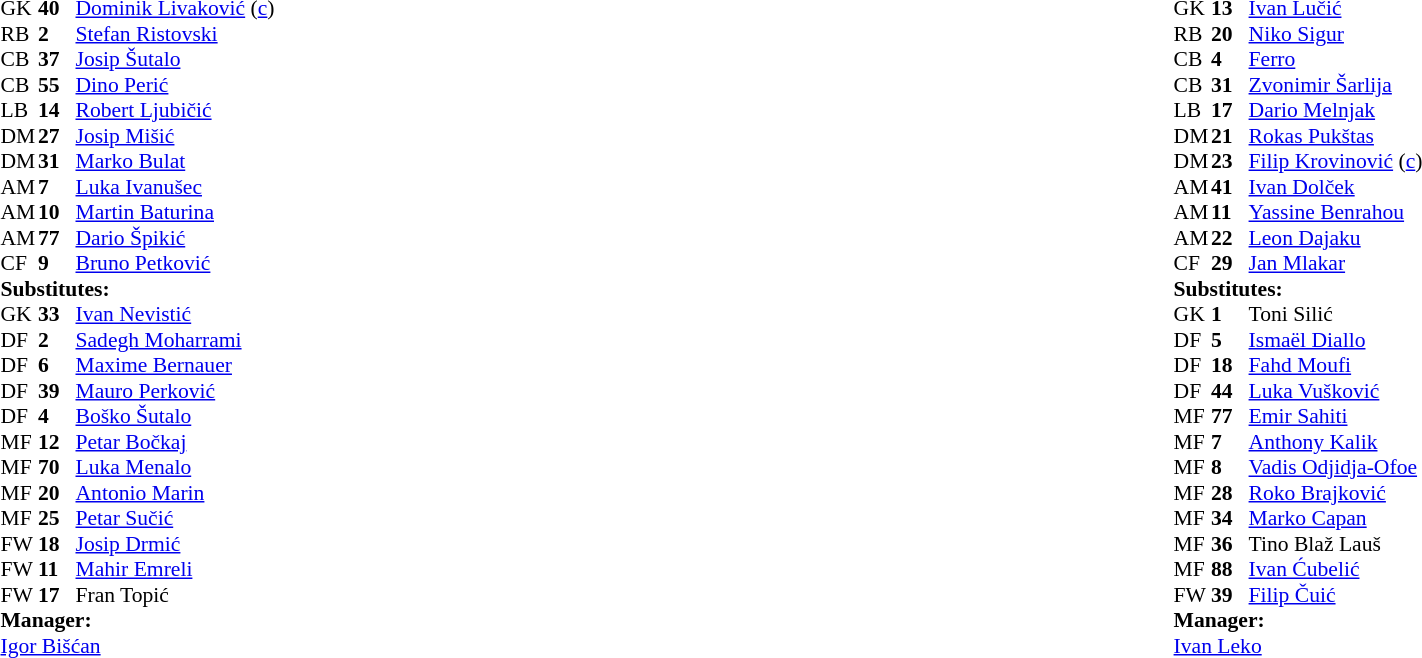<table width="100%">
<tr>
<td valign="top" width="40%"><br><table style="font-size: 90%" cellspacing="0" cellpadding="0">
<tr>
<th width="25"></th>
<th width="25"></th>
<th width="180"></th>
<th width="45"></th>
</tr>
<tr>
<td>GK</td>
<td><strong>40</strong></td>
<td> <a href='#'>Dominik Livaković</a> (<a href='#'>c</a>)</td>
<td></td>
<td></td>
</tr>
<tr>
<td>RB</td>
<td><strong>2</strong></td>
<td> <a href='#'>Stefan Ristovski</a></td>
<td></td>
<td></td>
</tr>
<tr>
<td>CB</td>
<td><strong>37</strong></td>
<td> <a href='#'>Josip Šutalo</a></td>
</tr>
<tr>
<td>CB</td>
<td><strong>55</strong></td>
<td> <a href='#'>Dino Perić</a></td>
</tr>
<tr>
<td>LB</td>
<td><strong>14</strong></td>
<td> <a href='#'>Robert Ljubičić</a></td>
</tr>
<tr>
<td>DM</td>
<td><strong>27</strong></td>
<td> <a href='#'>Josip Mišić</a></td>
<td></td>
<td></td>
</tr>
<tr>
<td>DM</td>
<td><strong>31</strong></td>
<td> <a href='#'>Marko Bulat</a></td>
</tr>
<tr>
<td>AM</td>
<td><strong>7</strong></td>
<td> <a href='#'>Luka Ivanušec</a></td>
<td></td>
<td></td>
</tr>
<tr>
<td>AM</td>
<td><strong>10</strong></td>
<td> <a href='#'>Martin Baturina</a></td>
<td></td>
</tr>
<tr>
<td>AM</td>
<td><strong>77</strong></td>
<td> <a href='#'>Dario Špikić</a></td>
<td></td>
<td></td>
</tr>
<tr>
<td>CF</td>
<td><strong>9</strong></td>
<td> <a href='#'>Bruno Petković</a></td>
<td></td>
<td></td>
</tr>
<tr>
<td colspan=3><strong>Substitutes:</strong></td>
</tr>
<tr>
<td>GK</td>
<td><strong>33</strong></td>
<td> <a href='#'>Ivan Nevistić</a></td>
</tr>
<tr>
<td>DF</td>
<td><strong>2</strong></td>
<td> <a href='#'>Sadegh Moharrami</a></td>
<td></td>
<td></td>
</tr>
<tr>
<td>DF</td>
<td><strong>6</strong></td>
<td> <a href='#'>Maxime Bernauer</a></td>
</tr>
<tr>
<td>DF</td>
<td><strong>39</strong></td>
<td> <a href='#'>Mauro Perković</a></td>
</tr>
<tr>
<td>DF</td>
<td><strong>4</strong></td>
<td> <a href='#'>Boško Šutalo</a></td>
</tr>
<tr>
<td>MF</td>
<td><strong>12</strong></td>
<td> <a href='#'>Petar Bočkaj</a></td>
</tr>
<tr>
<td>MF</td>
<td><strong>70</strong></td>
<td> <a href='#'>Luka Menalo</a></td>
<td></td>
<td></td>
</tr>
<tr>
<td>MF</td>
<td><strong>20</strong></td>
<td> <a href='#'>Antonio Marin</a></td>
<td></td>
<td></td>
</tr>
<tr>
<td>MF</td>
<td><strong>25</strong></td>
<td> <a href='#'>Petar Sučić</a></td>
<td></td>
<td></td>
</tr>
<tr>
<td>FW</td>
<td><strong>18</strong></td>
<td> <a href='#'>Josip Drmić</a></td>
</tr>
<tr>
<td>FW</td>
<td><strong>11</strong></td>
<td> <a href='#'>Mahir Emreli</a></td>
</tr>
<tr>
<td>FW</td>
<td><strong>17</strong></td>
<td> Fran Topić</td>
<td></td>
<td></td>
</tr>
<tr>
<td colspan=3><strong>Manager:</strong></td>
</tr>
<tr>
<td colspan="3"> <a href='#'>Igor Bišćan</a></td>
</tr>
</table>
</td>
<td valign="top" width="50%"><br><table style="font-size: 90%" cellspacing="0" cellpadding="0" align="center">
<tr>
<th width="25"></th>
<th width="25"></th>
<th width="160"></th>
<th width="45"></th>
</tr>
<tr>
<td>GK</td>
<td><strong>13</strong></td>
<td> <a href='#'>Ivan Lučić</a></td>
</tr>
<tr>
<td>RB</td>
<td><strong>20</strong></td>
<td> <a href='#'>Niko Sigur</a></td>
<td></td>
<td></td>
</tr>
<tr>
<td>CB</td>
<td><strong>4</strong></td>
<td> <a href='#'>Ferro</a></td>
</tr>
<tr>
<td>CB</td>
<td><strong>31</strong></td>
<td> <a href='#'>Zvonimir Šarlija</a></td>
</tr>
<tr>
<td>LB</td>
<td><strong>17</strong></td>
<td> <a href='#'>Dario Melnjak</a></td>
</tr>
<tr>
<td>DM</td>
<td><strong>21</strong></td>
<td> <a href='#'>Rokas Pukštas</a></td>
<td></td>
<td></td>
</tr>
<tr>
<td>DM</td>
<td><strong>23</strong></td>
<td> <a href='#'>Filip Krovinović</a> (<a href='#'>c</a>)</td>
</tr>
<tr>
<td>AM</td>
<td><strong>41</strong></td>
<td> <a href='#'>Ivan Dolček</a></td>
<td></td>
<td></td>
</tr>
<tr>
<td>AM</td>
<td><strong>11</strong></td>
<td> <a href='#'>Yassine Benrahou</a></td>
</tr>
<tr>
<td>AM</td>
<td><strong>22</strong></td>
<td> <a href='#'>Leon Dajaku</a></td>
<td></td>
<td></td>
</tr>
<tr>
<td>CF</td>
<td><strong>29</strong></td>
<td> <a href='#'>Jan Mlakar</a></td>
</tr>
<tr>
<td colspan=3><strong>Substitutes:</strong></td>
</tr>
<tr>
<td>GK</td>
<td><strong>1</strong></td>
<td> Toni Silić</td>
</tr>
<tr>
<td>DF</td>
<td><strong>5</strong></td>
<td> <a href='#'>Ismaël Diallo</a></td>
</tr>
<tr>
<td>DF</td>
<td><strong>18</strong></td>
<td> <a href='#'>Fahd Moufi</a></td>
<td></td>
<td></td>
</tr>
<tr>
<td>DF</td>
<td><strong>44</strong></td>
<td> <a href='#'>Luka Vušković</a></td>
</tr>
<tr>
<td>MF</td>
<td><strong>77</strong></td>
<td> <a href='#'>Emir Sahiti</a></td>
<td></td>
<td></td>
</tr>
<tr>
<td>MF</td>
<td><strong>7</strong></td>
<td> <a href='#'>Anthony Kalik</a></td>
</tr>
<tr>
<td>MF</td>
<td><strong>8</strong></td>
<td> <a href='#'>Vadis Odjidja-Ofoe</a></td>
<td></td>
<td></td>
</tr>
<tr>
<td>MF</td>
<td><strong>28</strong></td>
<td> <a href='#'>Roko Brajković</a></td>
</tr>
<tr>
<td>MF</td>
<td><strong>34</strong></td>
<td> <a href='#'>Marko Capan</a></td>
</tr>
<tr>
<td>MF</td>
<td><strong>36</strong></td>
<td> Tino Blaž Lauš</td>
</tr>
<tr>
<td>MF</td>
<td><strong>88</strong></td>
<td> <a href='#'>Ivan Ćubelić</a></td>
</tr>
<tr>
<td>FW</td>
<td><strong>39</strong></td>
<td> <a href='#'>Filip Čuić</a></td>
<td></td>
<td></td>
</tr>
<tr>
<td colspan=3><strong>Manager:</strong></td>
</tr>
<tr>
<td colspan="3"> <a href='#'>Ivan Leko</a></td>
</tr>
</table>
</td>
</tr>
</table>
